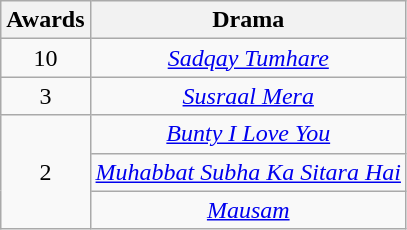<table class="wikitable" style="text-align:center">
<tr>
<th scope="col">Awards</th>
<th scope="col">Drama</th>
</tr>
<tr>
<td>10</td>
<td><em><a href='#'>Sadqay Tumhare</a></em></td>
</tr>
<tr>
<td>3</td>
<td><em><a href='#'>Susraal Mera</a></em></td>
</tr>
<tr>
<td rowspan=3 style="text-align:center">2</td>
<td><em><a href='#'>Bunty I Love You</a></em></td>
</tr>
<tr>
<td><em><a href='#'>Muhabbat Subha Ka Sitara Hai</a></em></td>
</tr>
<tr>
<td><em><a href='#'>Mausam</a></em></td>
</tr>
</table>
